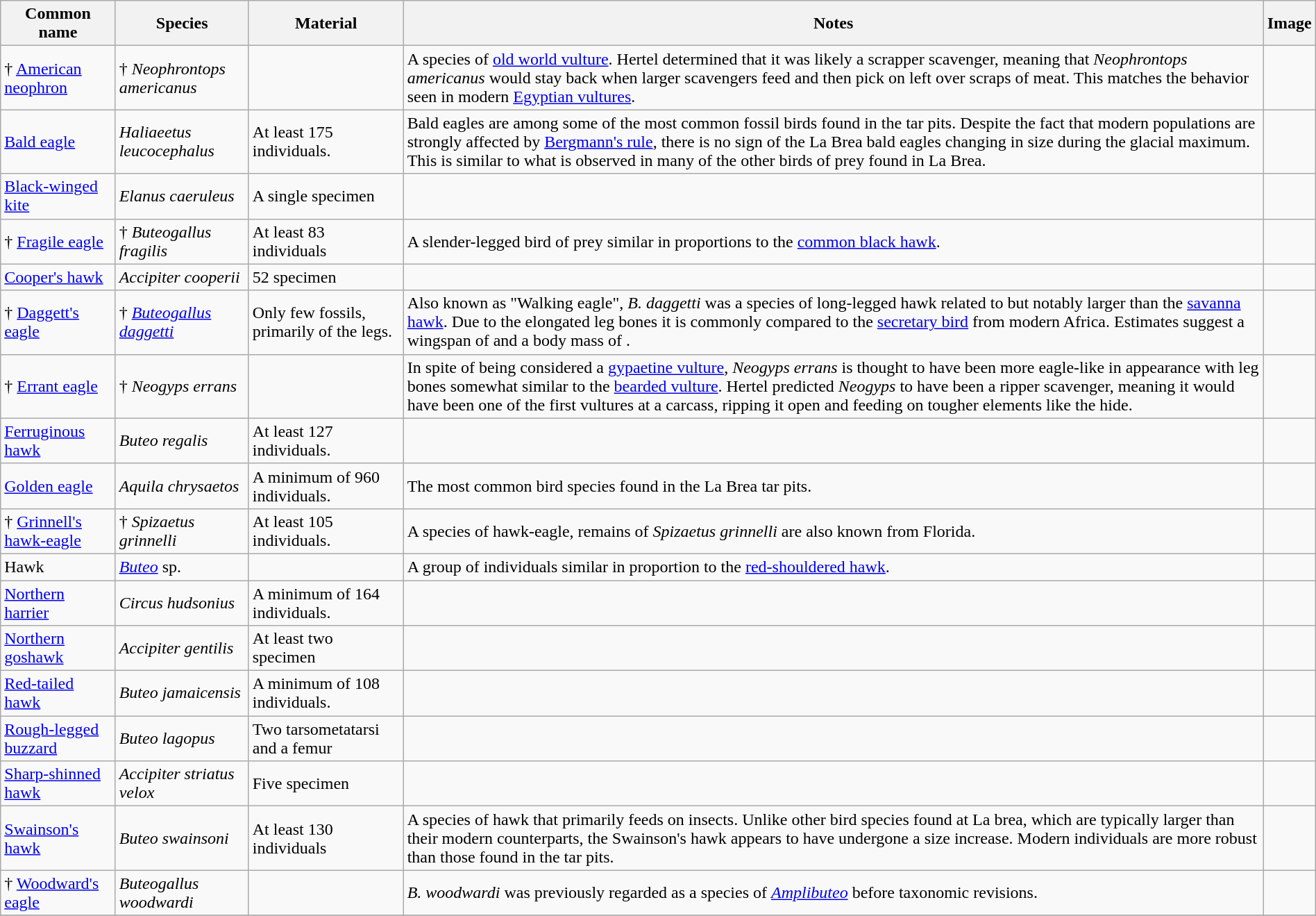<table class="wikitable" align="center" width="100%">
<tr>
<th>Common name</th>
<th>Species</th>
<th>Material</th>
<th>Notes</th>
<th>Image</th>
</tr>
<tr>
<td>† <a href='#'>American neophron</a></td>
<td>† <em>Neophrontops americanus</em></td>
<td></td>
<td>A species of <a href='#'>old world vulture</a>. Hertel determined that it was likely a scrapper scavenger, meaning that <em>Neophrontops americanus</em> would stay back when larger scavengers feed and then pick on left over scraps of meat. This matches the behavior seen in modern <a href='#'>Egyptian vultures</a>.</td>
<td></td>
</tr>
<tr>
<td><a href='#'>Bald eagle</a></td>
<td><em>Haliaeetus leucocephalus</em></td>
<td>At least 175 individuals.</td>
<td>Bald eagles are among some of the most common fossil birds found in the tar pits. Despite the fact that modern populations are strongly affected by <a href='#'>Bergmann's rule</a>, there is no sign of the La Brea bald eagles changing in size during the glacial maximum. This is similar to what is observed in many of the other birds of prey found in La Brea.</td>
<td></td>
</tr>
<tr>
<td><a href='#'>Black-winged kite</a></td>
<td><em>Elanus caeruleus</em></td>
<td>A single specimen</td>
<td></td>
<td></td>
</tr>
<tr>
<td>† <a href='#'>Fragile eagle</a></td>
<td>† <em>Buteogallus fragilis</em></td>
<td>At least 83 individuals</td>
<td>A slender-legged bird of prey similar in proportions to the <a href='#'>common black hawk</a>.</td>
<td></td>
</tr>
<tr>
<td><a href='#'>Cooper's hawk</a></td>
<td><em>Accipiter cooperii</em></td>
<td>52 specimen</td>
<td></td>
<td></td>
</tr>
<tr>
<td>† <a href='#'>Daggett's eagle</a></td>
<td>† <em><a href='#'>Buteogallus daggetti</a></em></td>
<td>Only few fossils, primarily of the legs.</td>
<td>Also known as "Walking eagle", <em>B. daggetti</em> was a species of long-legged hawk related to but notably larger than the <a href='#'>savanna hawk</a>. Due to the elongated leg bones it is commonly compared to the <a href='#'>secretary bird</a> from modern Africa. Estimates suggest a wingspan of  and a body mass of .</td>
<td></td>
</tr>
<tr>
<td>† <a href='#'>Errant eagle</a></td>
<td>† <em>Neogyps errans</em></td>
<td></td>
<td>In spite of being considered a <a href='#'>gypaetine vulture</a>, <em>Neogyps errans</em> is thought to have been more eagle-like in appearance with leg bones somewhat similar to the <a href='#'>bearded vulture</a>. Hertel predicted <em>Neogyps</em> to have been a ripper scavenger, meaning it would have been one of the first vultures at a carcass, ripping it open and feeding on tougher elements like the hide.</td>
<td></td>
</tr>
<tr>
<td><a href='#'>Ferruginous hawk</a></td>
<td><em>Buteo regalis</em></td>
<td>At least 127 individuals.</td>
<td></td>
<td></td>
</tr>
<tr>
<td><a href='#'>Golden eagle</a></td>
<td><em>Aquila chrysaetos</em></td>
<td>A minimum of 960 individuals.</td>
<td>The most common bird species found in the La Brea tar pits.</td>
<td></td>
</tr>
<tr>
<td>† <a href='#'>Grinnell's hawk-eagle</a></td>
<td>† <em>Spizaetus grinnelli</em></td>
<td>At least 105 individuals.</td>
<td>A species of hawk-eagle, remains of <em>Spizaetus grinnelli</em> are also known from Florida.</td>
<td></td>
</tr>
<tr>
<td>Hawk</td>
<td><em><a href='#'>Buteo</a></em> sp.</td>
<td></td>
<td>A group of individuals similar in proportion to the <a href='#'>red-shouldered hawk</a>.</td>
<td></td>
</tr>
<tr>
<td><a href='#'>Northern harrier</a></td>
<td><em>Circus hudsonius</em></td>
<td>A minimum of 164 individuals.</td>
<td></td>
<td></td>
</tr>
<tr>
<td><a href='#'>Northern goshawk</a></td>
<td><em>Accipiter gentilis</em></td>
<td>At least two specimen</td>
<td></td>
<td></td>
</tr>
<tr>
<td><a href='#'>Red-tailed hawk</a></td>
<td><em>Buteo jamaicensis</em></td>
<td>A minimum of 108 individuals.</td>
<td></td>
<td></td>
</tr>
<tr>
<td><a href='#'>Rough-legged buzzard</a></td>
<td><em>Buteo lagopus</em></td>
<td>Two tarsometatarsi and a femur</td>
<td></td>
<td></td>
</tr>
<tr>
<td><a href='#'>Sharp-shinned hawk</a></td>
<td><em>Accipiter striatus velox</em></td>
<td>Five specimen</td>
<td></td>
<td></td>
</tr>
<tr>
<td><a href='#'>Swainson's hawk</a></td>
<td><em>Buteo swainsoni</em></td>
<td>At least 130 individuals</td>
<td>A species of hawk that primarily feeds on insects. Unlike other bird species found at La brea, which are typically larger than their modern counterparts, the Swainson's hawk appears to have undergone a size increase. Modern individuals are more robust than those found in the tar pits.</td>
<td></td>
</tr>
<tr>
<td>† <a href='#'>Woodward's eagle</a></td>
<td><em>Buteogallus woodwardi</em></td>
<td></td>
<td><em>B. woodwardi</em> was previously regarded as a species of <em><a href='#'>Amplibuteo</a></em> before taxonomic revisions.</td>
<td></td>
</tr>
<tr>
</tr>
</table>
